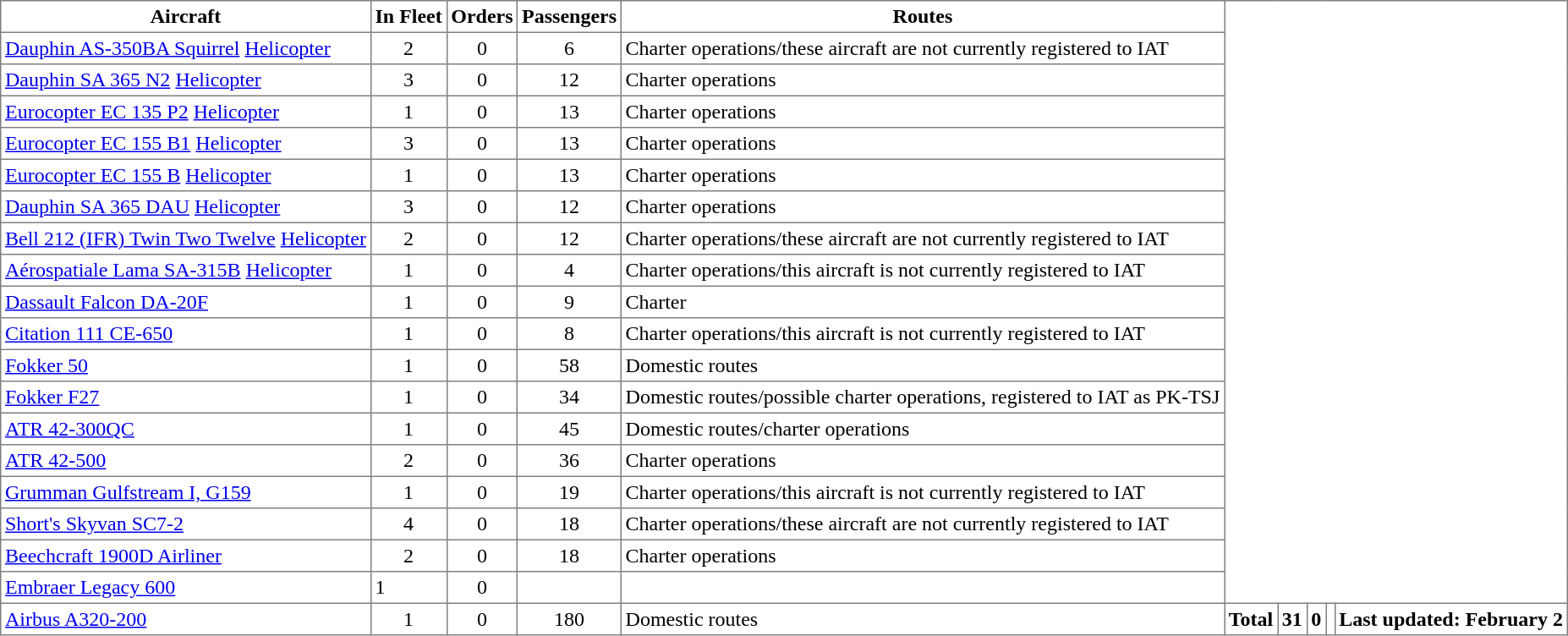<table class="toccolours" border="1" cellpadding="3" style="margin:1em auto; border-collapse:collapse">
<tr bgcolor=white>
<th>Aircraft</th>
<th>In Fleet</th>
<th>Orders</th>
<th>Passengers</th>
<th>Routes</th>
</tr>
<tr>
<td><a href='#'>Dauphin AS-350BA Squirrel</a> <a href='#'>Helicopter</a></td>
<td align=center>2</td>
<td align=center>0</td>
<td align=center>6</td>
<td>Charter operations/these aircraft are not currently registered to IAT</td>
</tr>
<tr>
<td><a href='#'>Dauphin SA 365 N2</a> <a href='#'>Helicopter</a></td>
<td align=center>3</td>
<td align=center>0</td>
<td align=center>12</td>
<td>Charter operations</td>
</tr>
<tr>
<td><a href='#'>Eurocopter EC 135 P2</a> <a href='#'>Helicopter</a></td>
<td align=center>1</td>
<td align=center>0</td>
<td align=center>13</td>
<td>Charter operations</td>
</tr>
<tr>
<td><a href='#'>Eurocopter EC 155 B1</a> <a href='#'>Helicopter</a></td>
<td align=center>3</td>
<td align=center>0</td>
<td align=center>13</td>
<td>Charter operations</td>
</tr>
<tr>
<td><a href='#'>Eurocopter EC 155 B</a> <a href='#'>Helicopter</a></td>
<td align=center>1</td>
<td align=center>0</td>
<td align=center>13</td>
<td>Charter operations</td>
</tr>
<tr>
<td><a href='#'>Dauphin SA 365 DAU</a> <a href='#'>Helicopter</a></td>
<td align=center>3</td>
<td align=center>0</td>
<td align=center>12</td>
<td>Charter operations</td>
</tr>
<tr>
<td><a href='#'>Bell 212 (IFR) Twin Two Twelve</a> <a href='#'>Helicopter</a></td>
<td align=center>2</td>
<td align=center>0</td>
<td align=center>12</td>
<td>Charter operations/these aircraft are not currently registered to IAT</td>
</tr>
<tr>
<td><a href='#'>Aérospatiale Lama SA-315B</a> <a href='#'>Helicopter</a></td>
<td align=center>1</td>
<td align=center>0</td>
<td align=center>4</td>
<td>Charter operations/this aircraft is not currently registered to IAT</td>
</tr>
<tr>
<td><a href='#'>Dassault Falcon DA-20F</a></td>
<td align=center>1</td>
<td align=center>0</td>
<td align=center>9</td>
<td>Charter</td>
</tr>
<tr>
<td><a href='#'>Citation 111 CE-650</a></td>
<td align=center>1</td>
<td align=center>0</td>
<td align=center>8</td>
<td>Charter operations/this aircraft is not currently registered to IAT</td>
</tr>
<tr>
<td><a href='#'>Fokker 50</a></td>
<td align=center>1</td>
<td align=center>0</td>
<td align=center>58</td>
<td>Domestic routes</td>
</tr>
<tr>
<td><a href='#'>Fokker F27</a></td>
<td align=center>1</td>
<td align=center>0</td>
<td align=center>34</td>
<td>Domestic routes/possible charter operations, registered to IAT as PK-TSJ</td>
</tr>
<tr>
<td><a href='#'>ATR 42-300QC</a></td>
<td align=center>1</td>
<td align=center>0</td>
<td align=center>45</td>
<td>Domestic routes/charter operations</td>
</tr>
<tr>
<td><a href='#'>ATR 42-500</a></td>
<td align=center>2</td>
<td align=center>0</td>
<td align=center>36</td>
<td>Charter operations</td>
</tr>
<tr>
<td><a href='#'>Grumman Gulfstream I, G159</a></td>
<td align=center>1</td>
<td align=center>0</td>
<td align=center>19</td>
<td>Charter operations/this aircraft is not currently registered to IAT</td>
</tr>
<tr>
<td><a href='#'>Short's Skyvan SC7-2</a></td>
<td align=center>4</td>
<td align=center>0</td>
<td align=center>18</td>
<td>Charter operations/these aircraft are not currently registered to IAT</td>
</tr>
<tr>
<td><a href='#'>Beechcraft 1900D Airliner</a></td>
<td align=center>2</td>
<td align=center>0</td>
<td align=center>18</td>
<td>Charter operations</td>
</tr>
<tr>
<td><a href='#'>Embraer Legacy 600</a></td>
<td align=cente>1</td>
<td align=center>0</td>
<td align=center></td>
<td></td>
</tr>
<tr>
<td><a href='#'>Airbus A320-200</a></td>
<td align=center>1</td>
<td align=center>0</td>
<td align=center>180</td>
<td>Domestic routes</td>
<td align=center><strong>Total</strong></td>
<th>31</th>
<th>0</th>
<td></td>
<td><strong>Last updated: February 2</strong></td>
</tr>
</table>
